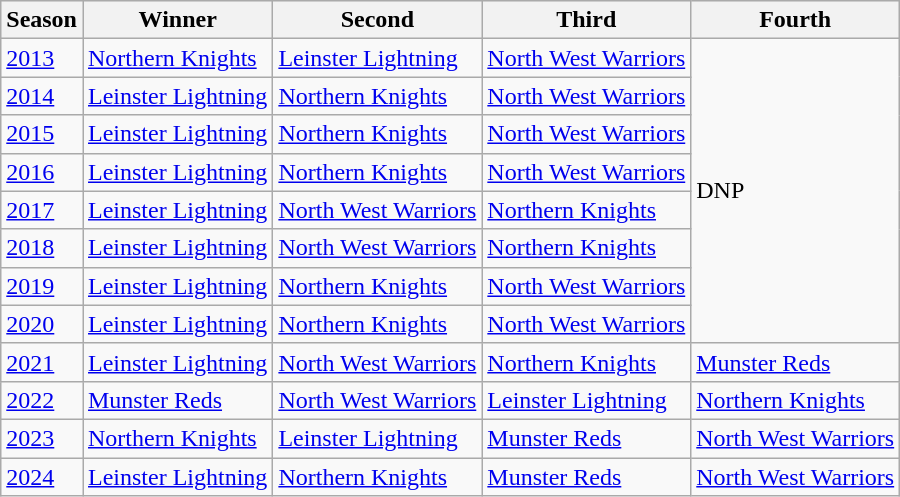<table class="wikitable">
<tr style="background:#efefef;">
<th>Season</th>
<th>Winner</th>
<th>Second</th>
<th>Third</th>
<th>Fourth</th>
</tr>
<tr>
<td><a href='#'>2013</a></td>
<td><a href='#'>Northern Knights</a></td>
<td><a href='#'>Leinster Lightning</a></td>
<td><a href='#'>North West Warriors</a></td>
<td rowspan="8">DNP</td>
</tr>
<tr>
<td><a href='#'>2014</a></td>
<td><a href='#'>Leinster Lightning</a></td>
<td><a href='#'>Northern Knights</a></td>
<td><a href='#'>North West Warriors</a></td>
</tr>
<tr>
<td><a href='#'>2015</a></td>
<td><a href='#'>Leinster Lightning</a></td>
<td><a href='#'>Northern Knights</a></td>
<td><a href='#'>North West Warriors</a></td>
</tr>
<tr>
<td><a href='#'>2016</a></td>
<td><a href='#'>Leinster Lightning</a></td>
<td><a href='#'>Northern Knights</a></td>
<td><a href='#'>North West Warriors</a></td>
</tr>
<tr>
<td><a href='#'>2017</a></td>
<td><a href='#'>Leinster Lightning</a></td>
<td><a href='#'>North West Warriors</a></td>
<td><a href='#'>Northern Knights</a></td>
</tr>
<tr>
<td><a href='#'>2018</a></td>
<td><a href='#'>Leinster Lightning</a></td>
<td><a href='#'>North West Warriors</a></td>
<td><a href='#'>Northern Knights</a></td>
</tr>
<tr>
<td><a href='#'>2019</a></td>
<td><a href='#'>Leinster Lightning</a></td>
<td><a href='#'>Northern Knights</a></td>
<td><a href='#'>North West Warriors</a></td>
</tr>
<tr>
<td><a href='#'>2020</a></td>
<td><a href='#'>Leinster Lightning</a></td>
<td><a href='#'>Northern Knights</a></td>
<td><a href='#'>North West Warriors</a></td>
</tr>
<tr>
<td><a href='#'>2021</a></td>
<td><a href='#'>Leinster Lightning</a></td>
<td><a href='#'>North West Warriors</a></td>
<td><a href='#'>Northern Knights</a></td>
<td><a href='#'>Munster Reds</a></td>
</tr>
<tr>
<td><a href='#'>2022</a></td>
<td><a href='#'>Munster Reds</a></td>
<td><a href='#'>North West Warriors</a></td>
<td><a href='#'>Leinster Lightning</a></td>
<td><a href='#'>Northern Knights</a></td>
</tr>
<tr>
<td><a href='#'>2023</a></td>
<td><a href='#'>Northern Knights</a></td>
<td><a href='#'>Leinster Lightning</a></td>
<td><a href='#'>Munster Reds</a></td>
<td><a href='#'>North West Warriors</a></td>
</tr>
<tr>
<td><a href='#'>2024</a></td>
<td><a href='#'>Leinster Lightning</a></td>
<td><a href='#'>Northern Knights</a></td>
<td><a href='#'>Munster Reds</a></td>
<td><a href='#'>North West Warriors</a></td>
</tr>
</table>
